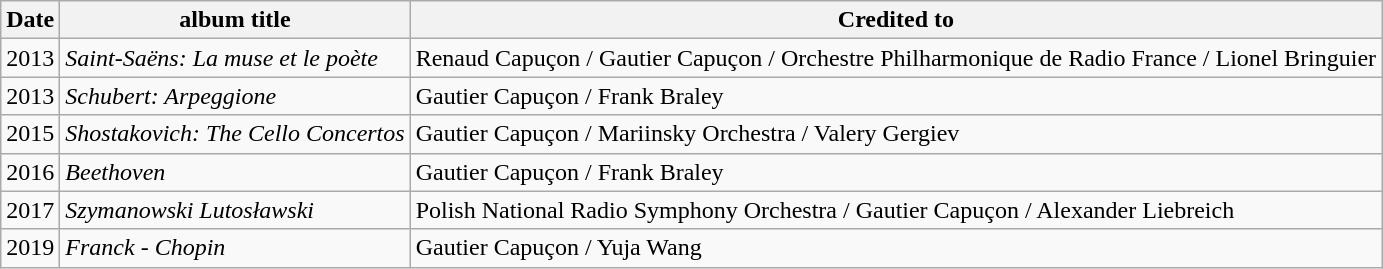<table class="wikitable">
<tr>
<th>Date</th>
<th>album title</th>
<th>Credited to</th>
</tr>
<tr>
<td>2013</td>
<td><em>Saint-Saëns: La muse et le poète</em></td>
<td>Renaud Capuçon / Gautier Capuçon / Orchestre Philharmonique de Radio France / Lionel Bringuier</td>
</tr>
<tr>
<td>2013</td>
<td><em>Schubert: Arpeggione</em></td>
<td>Gautier Capuçon / Frank Braley</td>
</tr>
<tr>
<td>2015</td>
<td><em>Shostakovich: The Cello Concertos</em></td>
<td>Gautier Capuçon / Mariinsky Orchestra / Valery Gergiev</td>
</tr>
<tr>
<td>2016</td>
<td><em>Beethoven</em></td>
<td>Gautier Capuçon / Frank Braley</td>
</tr>
<tr>
<td>2017</td>
<td><em>Szymanowski Lutosławski</em></td>
<td>Polish National Radio Symphony Orchestra / Gautier Capuçon / Alexander Liebreich</td>
</tr>
<tr>
<td>2019</td>
<td><em>Franck - Chopin</em></td>
<td>Gautier Capuçon / Yuja Wang</td>
</tr>
</table>
